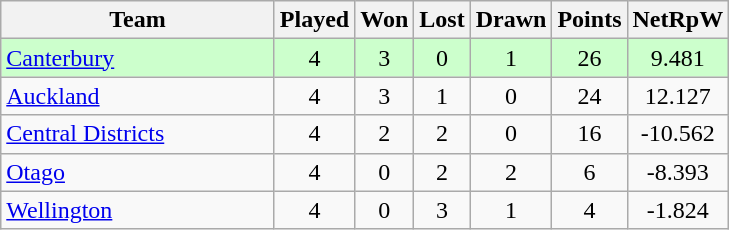<table class="wikitable" style="text-align:center;">
<tr>
<th width=175>Team</th>
<th style="width:30px;" abbr="Played">Played</th>
<th style="width:30px;" abbr="Won">Won</th>
<th style="width:30px;" abbr="Lost">Lost</th>
<th style="width:30px;" abbr="Drawn">Drawn</th>
<th style="width:30px;" abbr="Points">Points</th>
<th style="width:30px;" abbr="NetRpW">NetRpW</th>
</tr>
<tr style="background:#cfc">
<td style="text-align:left;"><a href='#'>Canterbury</a></td>
<td>4</td>
<td>3</td>
<td>0</td>
<td>1</td>
<td>26</td>
<td>9.481</td>
</tr>
<tr>
<td style="text-align:left;"><a href='#'>Auckland</a></td>
<td>4</td>
<td>3</td>
<td>1</td>
<td>0</td>
<td>24</td>
<td>12.127</td>
</tr>
<tr>
<td style="text-align:left;"><a href='#'>Central Districts</a></td>
<td>4</td>
<td>2</td>
<td>2</td>
<td>0</td>
<td>16</td>
<td>-10.562</td>
</tr>
<tr>
<td style="text-align:left;"><a href='#'>Otago</a></td>
<td>4</td>
<td>0</td>
<td>2</td>
<td>2</td>
<td>6</td>
<td>-8.393</td>
</tr>
<tr>
<td style="text-align:left;"><a href='#'>Wellington</a></td>
<td>4</td>
<td>0</td>
<td>3</td>
<td>1</td>
<td>4</td>
<td>-1.824</td>
</tr>
</table>
